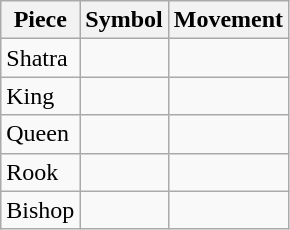<table class="wikitable">
<tr>
<th>Piece</th>
<th>Symbol</th>
<th>Movement</th>
</tr>
<tr>
<td>Shatra</td>
<td></td>
<td></td>
</tr>
<tr>
<td>King</td>
<td></td>
<td></td>
</tr>
<tr>
<td>Queen</td>
<td></td>
<td></td>
</tr>
<tr>
<td>Rook</td>
<td></td>
<td></td>
</tr>
<tr>
<td>Bishop</td>
<td></td>
<td></td>
</tr>
</table>
